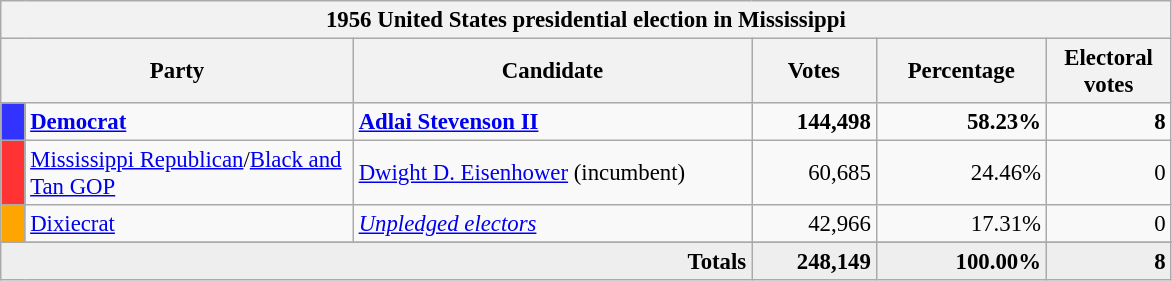<table class="wikitable nowrap" style="font-size: 95%;">
<tr>
<th colspan="6">1956 United States presidential election in Mississippi</th>
</tr>
<tr>
<th colspan="2" style="width: 15em">Party</th>
<th style="width: 17em">Candidate</th>
<th style="width: 5em">Votes</th>
<th style="width: 7em">Percentage</th>
<th style="width: 5em">Electoral votes</th>
</tr>
<tr>
<th style="background-color:#3333FF; width: 3px"></th>
<td style="width: 130px"><strong><a href='#'>Democrat</a></strong></td>
<td><strong><a href='#'>Adlai Stevenson II</a></strong></td>
<td align="right"><strong>144,498</strong></td>
<td align="right"><strong>58.23%</strong></td>
<td align="right"><strong>8</strong></td>
</tr>
<tr>
<th style="background-color:#FF3333; width: 3px"></th>
<td style="width: 130px"><a href='#'>Mississippi Republican</a>/<a href='#'>Black and Tan GOP</a></td>
<td><a href='#'>Dwight D. Eisenhower</a> (incumbent)</td>
<td align="right">60,685</td>
<td align="right">24.46%</td>
<td align="right">0</td>
</tr>
<tr>
<th style="background-color:#FFA500; width: 3px"></th>
<td style="width: 130px"><a href='#'>Dixiecrat</a></td>
<td><em><a href='#'>Unpledged electors</a></em></td>
<td align="right">42,966</td>
<td align="right">17.31%</td>
<td align="right">0</td>
</tr>
<tr>
</tr>
<tr bgcolor="#EEEEEE">
<td colspan="3" align="right"><strong>Totals</strong></td>
<td align="right"><strong>248,149</strong></td>
<td align="right"><strong>100.00%</strong></td>
<td align="right"><strong>8</strong></td>
</tr>
</table>
